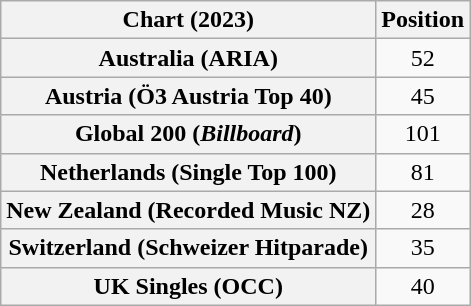<table class="wikitable sortable plainrowheaders" style="text-align:center">
<tr>
<th scope="col">Chart (2023)</th>
<th scope="col">Position</th>
</tr>
<tr>
<th scope="row">Australia (ARIA)</th>
<td>52</td>
</tr>
<tr>
<th scope="row">Austria (Ö3 Austria Top 40)</th>
<td>45</td>
</tr>
<tr>
<th scope="row">Global 200 (<em>Billboard</em>)</th>
<td>101</td>
</tr>
<tr>
<th scope="row">Netherlands (Single Top 100)</th>
<td>81</td>
</tr>
<tr>
<th scope="row">New Zealand (Recorded Music NZ)</th>
<td>28</td>
</tr>
<tr>
<th scope="row">Switzerland (Schweizer Hitparade)</th>
<td>35</td>
</tr>
<tr>
<th scope="row">UK Singles (OCC)</th>
<td>40</td>
</tr>
</table>
